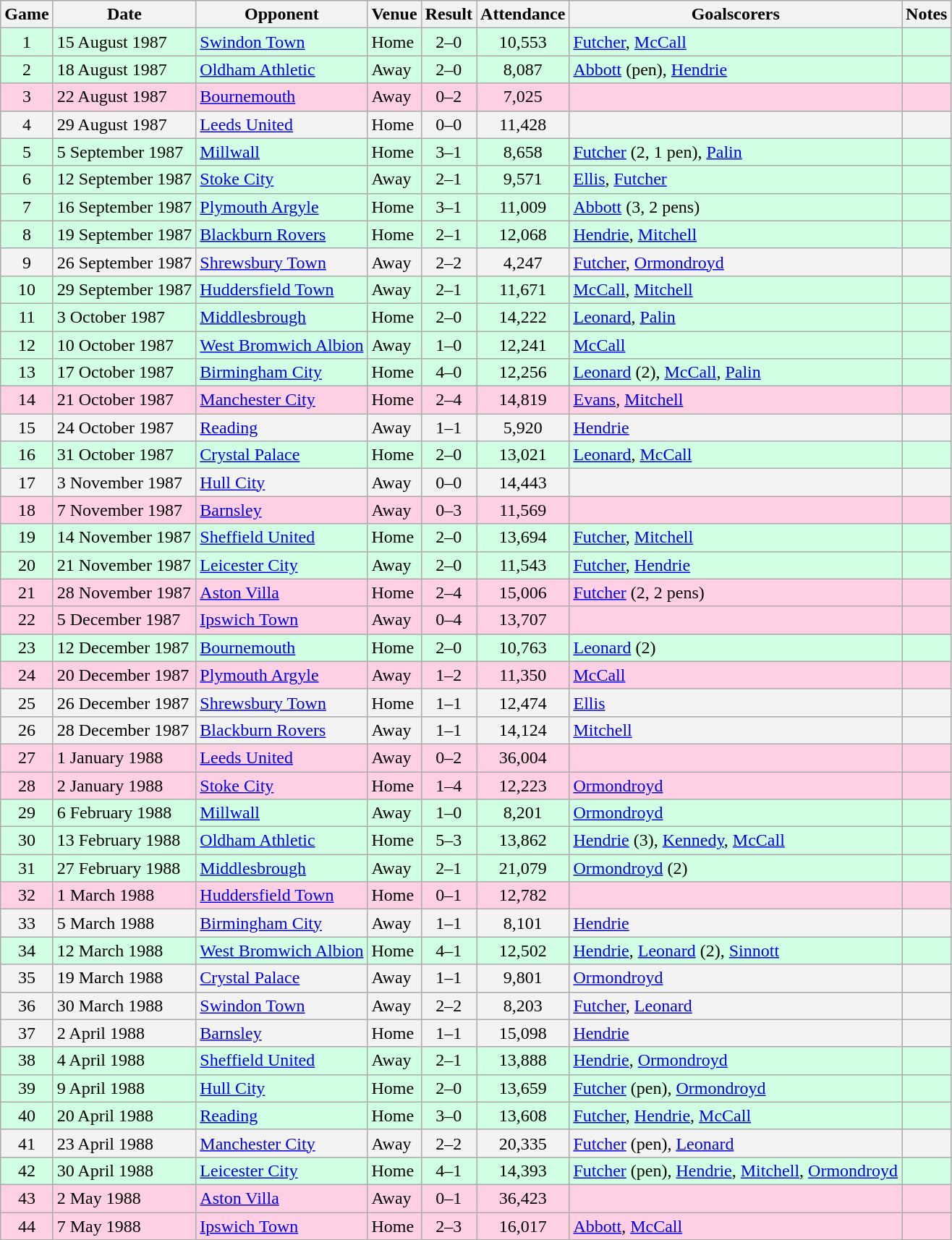<table class="wikitable">
<tr>
<th>Game</th>
<th>Date</th>
<th>Opponent</th>
<th>Venue</th>
<th>Result</th>
<th>Attendance</th>
<th>Goalscorers</th>
<th>Notes</th>
</tr>
<tr bgcolor="#d0ffe3">
<td align="center">1</td>
<td>15 August 1987</td>
<td><a href='#'>Swindon Town</a></td>
<td>Home</td>
<td align="center">2–0</td>
<td align="center">10,553</td>
<td><a href='#'>Futcher</a>, <a href='#'>McCall</a></td>
<td></td>
</tr>
<tr bgcolor="#d0ffe3">
<td align="center">2</td>
<td>18 August 1987</td>
<td><a href='#'>Oldham Athletic</a></td>
<td>Away</td>
<td align="center">2–0</td>
<td align="center">8,087</td>
<td><a href='#'>Abbott</a> (pen), <a href='#'>Hendrie</a></td>
<td></td>
</tr>
<tr bgcolor="#ffd0e3">
<td align="center">3</td>
<td>22 August 1987</td>
<td><a href='#'>Bournemouth</a></td>
<td>Away</td>
<td align="center">0–2</td>
<td align="center">7,025</td>
<td></td>
<td></td>
</tr>
<tr bgcolor="#f3f3f3">
<td align="center">4</td>
<td>29 August 1987</td>
<td><a href='#'>Leeds United</a></td>
<td>Home</td>
<td align="center">0–0</td>
<td align="center">11,428</td>
<td></td>
<td></td>
</tr>
<tr bgcolor="#d0ffe3">
<td align="center">5</td>
<td>5 September 1987</td>
<td><a href='#'>Millwall</a></td>
<td>Home</td>
<td align="center">3–1</td>
<td align="center">8,658</td>
<td><a href='#'>Futcher</a> (2, 1 pen), <a href='#'>Palin</a></td>
<td></td>
</tr>
<tr bgcolor="#d0ffe3">
<td align="center">6</td>
<td>12 September 1987</td>
<td><a href='#'>Stoke City</a></td>
<td>Away</td>
<td align="center">2–1</td>
<td align="center">9,571</td>
<td><a href='#'>Ellis</a>, <a href='#'>Futcher</a></td>
<td></td>
</tr>
<tr bgcolor="#d0ffe3">
<td align="center">7</td>
<td>16 September 1987</td>
<td><a href='#'>Plymouth Argyle</a></td>
<td>Home</td>
<td align="center">3–1</td>
<td align="center">11,009</td>
<td><a href='#'>Abbott</a> (3, 2 pens)</td>
<td></td>
</tr>
<tr bgcolor="#d0ffe3">
<td align="center">8</td>
<td>19 September 1987</td>
<td><a href='#'>Blackburn Rovers</a></td>
<td>Home</td>
<td align="center">2–1</td>
<td align="center">12,068</td>
<td><a href='#'>Hendrie</a>, <a href='#'>Mitchell</a></td>
<td></td>
</tr>
<tr bgcolor="#f3f3f3">
<td align="center">9</td>
<td>26 September 1987</td>
<td><a href='#'>Shrewsbury Town</a></td>
<td>Away</td>
<td align="center">2–2</td>
<td align="center">4,247</td>
<td><a href='#'>Futcher</a>, <a href='#'>Ormondroyd</a></td>
<td></td>
</tr>
<tr bgcolor="#d0ffe3">
<td align="center">10</td>
<td>29 September 1987</td>
<td><a href='#'>Huddersfield Town</a></td>
<td>Away</td>
<td align="center">2–1</td>
<td align="center">11,671</td>
<td><a href='#'>McCall</a>, <a href='#'>Mitchell</a></td>
<td></td>
</tr>
<tr bgcolor="#d0ffe3">
<td align="center">11</td>
<td>3 October 1987</td>
<td><a href='#'>Middlesbrough</a></td>
<td>Home</td>
<td align="center">2–0</td>
<td align="center">14,222</td>
<td><a href='#'>Leonard</a>, <a href='#'>Palin</a></td>
<td></td>
</tr>
<tr bgcolor="#d0ffe3">
<td align="center">12</td>
<td>10 October 1987</td>
<td><a href='#'>West Bromwich Albion</a></td>
<td>Away</td>
<td align="center">1–0</td>
<td align="center">12,241</td>
<td><a href='#'>McCall</a></td>
<td></td>
</tr>
<tr bgcolor="#d0ffe3">
<td align="center">13</td>
<td>17 October 1987</td>
<td><a href='#'>Birmingham City</a></td>
<td>Home</td>
<td align="center">4–0</td>
<td align="center">12,256</td>
<td><a href='#'>Leonard</a> (2), <a href='#'>McCall</a>, <a href='#'>Palin</a></td>
<td></td>
</tr>
<tr bgcolor="#ffd0e3">
<td align="center">14</td>
<td>21 October 1987</td>
<td><a href='#'>Manchester City</a></td>
<td>Home</td>
<td align="center">2–4</td>
<td align="center">14,819</td>
<td><a href='#'>Evans</a>, <a href='#'>Mitchell</a></td>
<td></td>
</tr>
<tr bgcolor="#f3f3f3">
<td align="center">15</td>
<td>24 October 1987</td>
<td><a href='#'>Reading</a></td>
<td>Away</td>
<td align="center">1–1</td>
<td align="center">5,920</td>
<td><a href='#'>Hendrie</a></td>
<td></td>
</tr>
<tr bgcolor="#d0ffe3">
<td align="center">16</td>
<td>31 October 1987</td>
<td><a href='#'>Crystal Palace</a></td>
<td>Home</td>
<td align="center">2–0</td>
<td align="center">13,021</td>
<td><a href='#'>Leonard</a>, <a href='#'>McCall</a></td>
<td></td>
</tr>
<tr bgcolor="#f3f3f3">
<td align="center">17</td>
<td>3 November 1987</td>
<td><a href='#'>Hull City</a></td>
<td>Away</td>
<td align="center">0–0</td>
<td align="center">14,443</td>
<td></td>
<td></td>
</tr>
<tr bgcolor="#ffd0e3">
<td align="center">18</td>
<td>7 November 1987</td>
<td><a href='#'>Barnsley</a></td>
<td>Away</td>
<td align="center">0–3</td>
<td align="center">11,569</td>
<td></td>
<td></td>
</tr>
<tr bgcolor="#d0ffe3">
<td align="center">19</td>
<td>14 November 1987</td>
<td><a href='#'>Sheffield United</a></td>
<td>Home</td>
<td align="center">2–0</td>
<td align="center">13,694</td>
<td><a href='#'>Futcher</a>, <a href='#'>Mitchell</a></td>
<td></td>
</tr>
<tr bgcolor="#d0ffe3">
<td align="center">20</td>
<td>21 November 1987</td>
<td><a href='#'>Leicester City</a></td>
<td>Away</td>
<td align="center">2–0</td>
<td align="center">11,543</td>
<td><a href='#'>Futcher</a>, <a href='#'>Hendrie</a></td>
<td></td>
</tr>
<tr bgcolor="#ffd0e3">
<td align="center">21</td>
<td>28 November 1987</td>
<td><a href='#'>Aston Villa</a></td>
<td>Home</td>
<td align="center">2–4</td>
<td align="center">15,006</td>
<td><a href='#'>Futcher</a> (2, 2 pens)</td>
<td></td>
</tr>
<tr bgcolor="#ffd0e3">
<td align="center">22</td>
<td>5 December 1987</td>
<td><a href='#'>Ipswich Town</a></td>
<td>Away</td>
<td align="center">0–4</td>
<td align="center">13,707</td>
<td></td>
<td></td>
</tr>
<tr bgcolor="#d0ffe3">
<td align="center">23</td>
<td>12 December 1987</td>
<td><a href='#'>Bournemouth</a></td>
<td>Home</td>
<td align="center">2–0</td>
<td align="center">10,763</td>
<td><a href='#'>Leonard</a> (2)</td>
<td></td>
</tr>
<tr bgcolor="#ffd0e3">
<td align="center">24</td>
<td>20 December 1987</td>
<td><a href='#'>Plymouth Argyle</a></td>
<td>Away</td>
<td align="center">1–2</td>
<td align="center">11,350</td>
<td><a href='#'>McCall</a></td>
<td></td>
</tr>
<tr bgcolor="#f3f3f3">
<td align="center">25</td>
<td>26 December 1987</td>
<td><a href='#'>Shrewsbury Town</a></td>
<td>Home</td>
<td align="center">1–1</td>
<td align="center">12,474</td>
<td><a href='#'>Ellis</a></td>
<td></td>
</tr>
<tr bgcolor="#f3f3f3">
<td align="center">26</td>
<td>28 December 1987</td>
<td><a href='#'>Blackburn Rovers</a></td>
<td>Away</td>
<td align="center">1–1</td>
<td align="center">14,124</td>
<td><a href='#'>Mitchell</a></td>
<td></td>
</tr>
<tr bgcolor="#ffd0e3">
<td align="center">27</td>
<td>1 January 1988</td>
<td><a href='#'>Leeds United</a></td>
<td>Away</td>
<td align="center">0–2</td>
<td align="center">36,004</td>
<td></td>
<td></td>
</tr>
<tr bgcolor="#ffd0e3">
<td align="center">28</td>
<td>2 January 1988</td>
<td><a href='#'>Stoke City</a></td>
<td>Home</td>
<td align="center">1–4</td>
<td align="center">12,223</td>
<td><a href='#'>Ormondroyd</a></td>
<td></td>
</tr>
<tr bgcolor="#d0ffe3">
<td align="center">29</td>
<td>6 February 1988</td>
<td><a href='#'>Millwall</a></td>
<td>Away</td>
<td align="center">1–0</td>
<td align="center">8,201</td>
<td><a href='#'>Ormondroyd</a></td>
<td></td>
</tr>
<tr bgcolor="#d0ffe3">
<td align="center">30</td>
<td>13 February 1988</td>
<td><a href='#'>Oldham Athletic</a></td>
<td>Home</td>
<td align="center">5–3</td>
<td align="center">13,862</td>
<td><a href='#'>Hendrie</a> (3), <a href='#'>Kennedy</a>, <a href='#'>McCall</a></td>
<td></td>
</tr>
<tr bgcolor="#d0ffe3">
<td align="center">31</td>
<td>27 February 1988</td>
<td><a href='#'>Middlesbrough</a></td>
<td>Away</td>
<td align="center">2–1</td>
<td align="center">21,079</td>
<td><a href='#'>Ormondroyd</a> (2)</td>
<td></td>
</tr>
<tr bgcolor="#ffd0e3">
<td align="center">32</td>
<td>1 March 1988</td>
<td><a href='#'>Huddersfield Town</a></td>
<td>Home</td>
<td align="center">0–1</td>
<td align="center">12,782</td>
<td></td>
<td></td>
</tr>
<tr bgcolor="#f3f3f3">
<td align="center">33</td>
<td>5 March 1988</td>
<td><a href='#'>Birmingham City</a></td>
<td>Away</td>
<td align="center">1–1</td>
<td align="center">8,101</td>
<td><a href='#'>Hendrie</a></td>
<td></td>
</tr>
<tr bgcolor="#d0ffe3">
<td align="center">34</td>
<td>12 March 1988</td>
<td><a href='#'>West Bromwich Albion</a></td>
<td>Home</td>
<td align="center">4–1</td>
<td align="center">12,502</td>
<td><a href='#'>Hendrie</a>, <a href='#'>Leonard</a> (2), <a href='#'>Sinnott</a></td>
<td></td>
</tr>
<tr bgcolor="#f3f3f3">
<td align="center">35</td>
<td>19 March 1988</td>
<td><a href='#'>Crystal Palace</a></td>
<td>Away</td>
<td align="center">1–1</td>
<td align="center">9,801</td>
<td><a href='#'>Ormondroyd</a></td>
<td></td>
</tr>
<tr bgcolor="#f3f3f3">
<td align="center">36</td>
<td>30 March 1988</td>
<td><a href='#'>Swindon Town</a></td>
<td>Away</td>
<td align="center">2–2</td>
<td align="center">8,203</td>
<td><a href='#'>Futcher</a>, <a href='#'>Leonard</a></td>
<td></td>
</tr>
<tr bgcolor="#f3f3f3">
<td align="center">37</td>
<td>2 April 1988</td>
<td><a href='#'>Barnsley</a></td>
<td>Home</td>
<td align="center">1–1</td>
<td align="center">15,098</td>
<td><a href='#'>Hendrie</a></td>
<td></td>
</tr>
<tr bgcolor="#d0ffe3">
<td align="center">38</td>
<td>4 April 1988</td>
<td><a href='#'>Sheffield United</a></td>
<td>Away</td>
<td align="center">2–1</td>
<td align="center">13,888</td>
<td><a href='#'>Hendrie</a>, <a href='#'>Ormondroyd</a></td>
<td></td>
</tr>
<tr bgcolor="#d0ffe3">
<td align="center">39</td>
<td>9 April 1988</td>
<td><a href='#'>Hull City</a></td>
<td>Home</td>
<td align="center">2–0</td>
<td align="center">13,659</td>
<td><a href='#'>Futcher</a> (pen), <a href='#'>Ormondroyd</a></td>
<td></td>
</tr>
<tr bgcolor="#d0ffe3">
<td align="center">40</td>
<td>20 April 1988</td>
<td><a href='#'>Reading</a></td>
<td>Home</td>
<td align="center">3–0</td>
<td align="center">13,608</td>
<td><a href='#'>Futcher</a>, <a href='#'>Hendrie</a>, <a href='#'>McCall</a></td>
<td></td>
</tr>
<tr bgcolor="#f3f3f3">
<td align="center">41</td>
<td>23 April 1988</td>
<td><a href='#'>Manchester City</a></td>
<td>Away</td>
<td align="center">2–2</td>
<td align="center">20,335</td>
<td><a href='#'>Futcher</a> (pen), <a href='#'>Leonard</a></td>
<td></td>
</tr>
<tr bgcolor="#d0ffe3">
<td align="center">42</td>
<td>30 April 1988</td>
<td><a href='#'>Leicester City</a></td>
<td>Home</td>
<td align="center">4–1</td>
<td align="center">14,393</td>
<td><a href='#'>Futcher</a> (pen), <a href='#'>Hendrie</a>, <a href='#'>Mitchell</a>, <a href='#'>Ormondroyd</a></td>
<td></td>
</tr>
<tr bgcolor="#ffd0e3">
<td align="center">43</td>
<td>2 May 1988</td>
<td><a href='#'>Aston Villa</a></td>
<td>Away</td>
<td align="center">0–1</td>
<td align="center">36,423</td>
<td></td>
<td></td>
</tr>
<tr bgcolor="#ffd0e3">
<td align="center">44</td>
<td>7 May 1988</td>
<td><a href='#'>Ipswich Town</a></td>
<td>Home</td>
<td align="center">2–3</td>
<td align="center">16,017</td>
<td><a href='#'>Abbott</a>, <a href='#'>McCall</a></td>
<td></td>
</tr>
</table>
